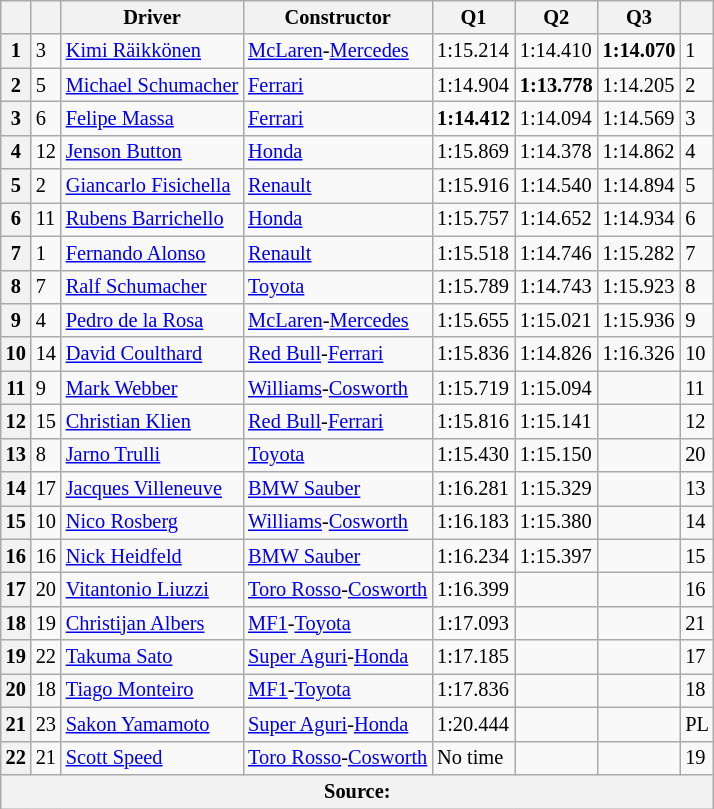<table class="wikitable sortable" style="font-size: 85%;">
<tr>
<th></th>
<th></th>
<th>Driver</th>
<th>Constructor</th>
<th>Q1</th>
<th>Q2</th>
<th>Q3</th>
<th></th>
</tr>
<tr>
<th>1</th>
<td>3</td>
<td> <a href='#'>Kimi Räikkönen</a></td>
<td><a href='#'>McLaren</a>-<a href='#'>Mercedes</a></td>
<td>1:15.214</td>
<td>1:14.410</td>
<td><strong>1:14.070</strong></td>
<td>1</td>
</tr>
<tr>
<th>2</th>
<td>5</td>
<td> <a href='#'>Michael Schumacher</a></td>
<td><a href='#'>Ferrari</a></td>
<td>1:14.904</td>
<td><strong>1:13.778</strong></td>
<td>1:14.205</td>
<td>2</td>
</tr>
<tr>
<th>3</th>
<td>6</td>
<td> <a href='#'>Felipe Massa</a></td>
<td><a href='#'>Ferrari</a></td>
<td><strong>1:14.412</strong></td>
<td>1:14.094</td>
<td>1:14.569</td>
<td>3</td>
</tr>
<tr>
<th>4</th>
<td>12</td>
<td> <a href='#'>Jenson Button</a></td>
<td><a href='#'>Honda</a></td>
<td>1:15.869</td>
<td>1:14.378</td>
<td>1:14.862</td>
<td>4</td>
</tr>
<tr>
<th>5</th>
<td>2</td>
<td> <a href='#'>Giancarlo Fisichella</a></td>
<td><a href='#'>Renault</a></td>
<td>1:15.916</td>
<td>1:14.540</td>
<td>1:14.894</td>
<td>5</td>
</tr>
<tr>
<th>6</th>
<td>11</td>
<td> <a href='#'>Rubens Barrichello</a></td>
<td><a href='#'>Honda</a></td>
<td>1:15.757</td>
<td>1:14.652</td>
<td>1:14.934</td>
<td>6</td>
</tr>
<tr>
<th>7</th>
<td>1</td>
<td> <a href='#'>Fernando Alonso</a></td>
<td><a href='#'>Renault</a></td>
<td>1:15.518</td>
<td>1:14.746</td>
<td>1:15.282</td>
<td>7</td>
</tr>
<tr>
<th>8</th>
<td>7</td>
<td> <a href='#'>Ralf Schumacher</a></td>
<td><a href='#'>Toyota</a></td>
<td>1:15.789</td>
<td>1:14.743</td>
<td>1:15.923</td>
<td>8</td>
</tr>
<tr>
<th>9</th>
<td>4</td>
<td> <a href='#'>Pedro de la Rosa</a></td>
<td><a href='#'>McLaren</a>-<a href='#'>Mercedes</a></td>
<td>1:15.655</td>
<td>1:15.021</td>
<td>1:15.936</td>
<td>9</td>
</tr>
<tr>
<th>10</th>
<td>14</td>
<td> <a href='#'>David Coulthard</a></td>
<td><a href='#'>Red Bull</a>-<a href='#'>Ferrari</a></td>
<td>1:15.836</td>
<td>1:14.826</td>
<td>1:16.326</td>
<td>10</td>
</tr>
<tr>
<th>11</th>
<td>9</td>
<td> <a href='#'>Mark Webber</a></td>
<td><a href='#'>Williams</a>-<a href='#'>Cosworth</a></td>
<td>1:15.719</td>
<td>1:15.094</td>
<td></td>
<td>11</td>
</tr>
<tr>
<th>12</th>
<td>15</td>
<td> <a href='#'>Christian Klien</a></td>
<td><a href='#'>Red Bull</a>-<a href='#'>Ferrari</a></td>
<td>1:15.816</td>
<td>1:15.141</td>
<td></td>
<td>12</td>
</tr>
<tr>
<th>13</th>
<td>8</td>
<td> <a href='#'>Jarno Trulli</a></td>
<td><a href='#'>Toyota</a></td>
<td>1:15.430</td>
<td>1:15.150</td>
<td></td>
<td>20</td>
</tr>
<tr>
<th>14</th>
<td>17</td>
<td> <a href='#'>Jacques Villeneuve</a></td>
<td><a href='#'>BMW Sauber</a></td>
<td>1:16.281</td>
<td>1:15.329</td>
<td></td>
<td>13</td>
</tr>
<tr>
<th>15</th>
<td>10</td>
<td> <a href='#'>Nico Rosberg</a></td>
<td><a href='#'>Williams</a>-<a href='#'>Cosworth</a></td>
<td>1:16.183</td>
<td>1:15.380</td>
<td></td>
<td>14</td>
</tr>
<tr>
<th>16</th>
<td>16</td>
<td> <a href='#'>Nick Heidfeld</a></td>
<td><a href='#'>BMW Sauber</a></td>
<td>1:16.234</td>
<td>1:15.397</td>
<td></td>
<td>15</td>
</tr>
<tr>
<th>17</th>
<td>20</td>
<td> <a href='#'>Vitantonio Liuzzi</a></td>
<td><a href='#'>Toro Rosso</a>-<a href='#'>Cosworth</a></td>
<td>1:16.399</td>
<td></td>
<td></td>
<td>16</td>
</tr>
<tr>
<th>18</th>
<td>19</td>
<td> <a href='#'>Christijan Albers</a></td>
<td><a href='#'>MF1</a>-<a href='#'>Toyota</a></td>
<td>1:17.093</td>
<td></td>
<td></td>
<td>21</td>
</tr>
<tr>
<th>19</th>
<td>22</td>
<td> <a href='#'>Takuma Sato</a></td>
<td><a href='#'>Super Aguri</a>-<a href='#'>Honda</a></td>
<td>1:17.185</td>
<td></td>
<td></td>
<td>17</td>
</tr>
<tr>
<th>20</th>
<td>18</td>
<td> <a href='#'>Tiago Monteiro</a></td>
<td><a href='#'>MF1</a>-<a href='#'>Toyota</a></td>
<td>1:17.836</td>
<td></td>
<td></td>
<td>18</td>
</tr>
<tr>
<th>21</th>
<td>23</td>
<td> <a href='#'>Sakon Yamamoto</a></td>
<td><a href='#'>Super Aguri</a>-<a href='#'>Honda</a></td>
<td>1:20.444</td>
<td></td>
<td></td>
<td>PL</td>
</tr>
<tr>
<th>22</th>
<td>21</td>
<td> <a href='#'>Scott Speed</a></td>
<td><a href='#'>Toro Rosso</a>-<a href='#'>Cosworth</a></td>
<td>No time</td>
<td></td>
<td></td>
<td>19</td>
</tr>
<tr>
<th colspan="8">Source:</th>
</tr>
</table>
